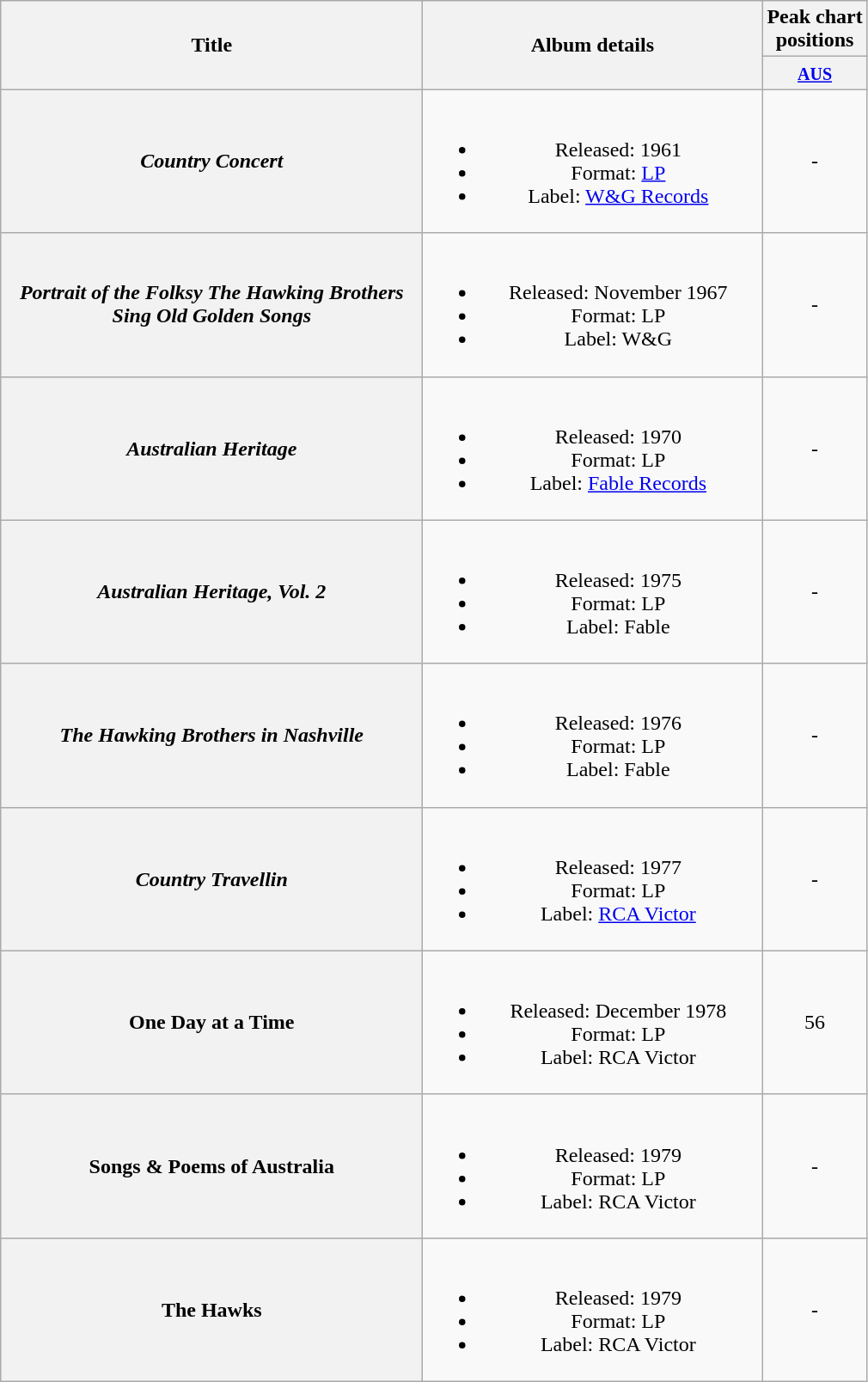<table class="wikitable plainrowheaders" style="text-align:center;" border="1">
<tr>
<th scope="col" rowspan="2" style="width:20em;">Title</th>
<th scope="col" rowspan="2" style="width:16em;">Album details</th>
<th scope="col" colspan="1">Peak chart<br>positions</th>
</tr>
<tr>
<th scope="col" style="text-align:center;"><small><a href='#'>AUS</a></small><br></th>
</tr>
<tr>
<th scope="row"><em>Country Concert</em> <br></th>
<td><br><ul><li>Released: 1961</li><li>Format: <a href='#'>LP</a></li><li>Label: <a href='#'>W&G Records</a> </li></ul></td>
<td align="center">-</td>
</tr>
<tr>
<th scope="row"><em>Portrait of the Folksy</em>  <em>The Hawking Brothers Sing Old Golden Songs</em></th>
<td><br><ul><li>Released: November 1967</li><li>Format: LP</li><li>Label: W&G </li></ul></td>
<td align="center">-</td>
</tr>
<tr>
<th scope="row"><em>Australian Heritage</em></th>
<td><br><ul><li>Released: 1970</li><li>Format: LP</li><li>Label: <a href='#'>Fable Records</a> </li></ul></td>
<td align="center">-</td>
</tr>
<tr>
<th scope="row"><em>Australian Heritage, Vol. 2</em></th>
<td><br><ul><li>Released: 1975</li><li>Format: LP</li><li>Label: Fable </li></ul></td>
<td align="center">-</td>
</tr>
<tr>
<th scope="row"><em>The Hawking Brothers in Nashville</em></th>
<td><br><ul><li>Released: 1976</li><li>Format: LP</li><li>Label: Fable </li></ul></td>
<td align="center">-</td>
</tr>
<tr>
<th scope="row"><em>Country Travellin<strong></th>
<td><br><ul><li>Released: 1977</li><li>Format: LP</li><li>Label: <a href='#'>RCA Victor</a> </li></ul></td>
<td align="center">-</td>
</tr>
<tr>
<th scope="row"></em>One Day at a Time<em></th>
<td><br><ul><li>Released: December 1978</li><li>Format: LP</li><li>Label: RCA Victor </li></ul></td>
<td align="center">56</td>
</tr>
<tr>
<th scope="row"></em>Songs & Poems of Australia<em> <br></th>
<td><br><ul><li>Released: 1979</li><li>Format: LP</li><li>Label: RCA Victor </li></ul></td>
<td align="center">-</td>
</tr>
<tr>
<th scope="row"></em>The Hawks<em></th>
<td><br><ul><li>Released: 1979</li><li>Format: LP</li><li>Label: RCA Victor </li></ul></td>
<td align="center">-</td>
</tr>
</table>
